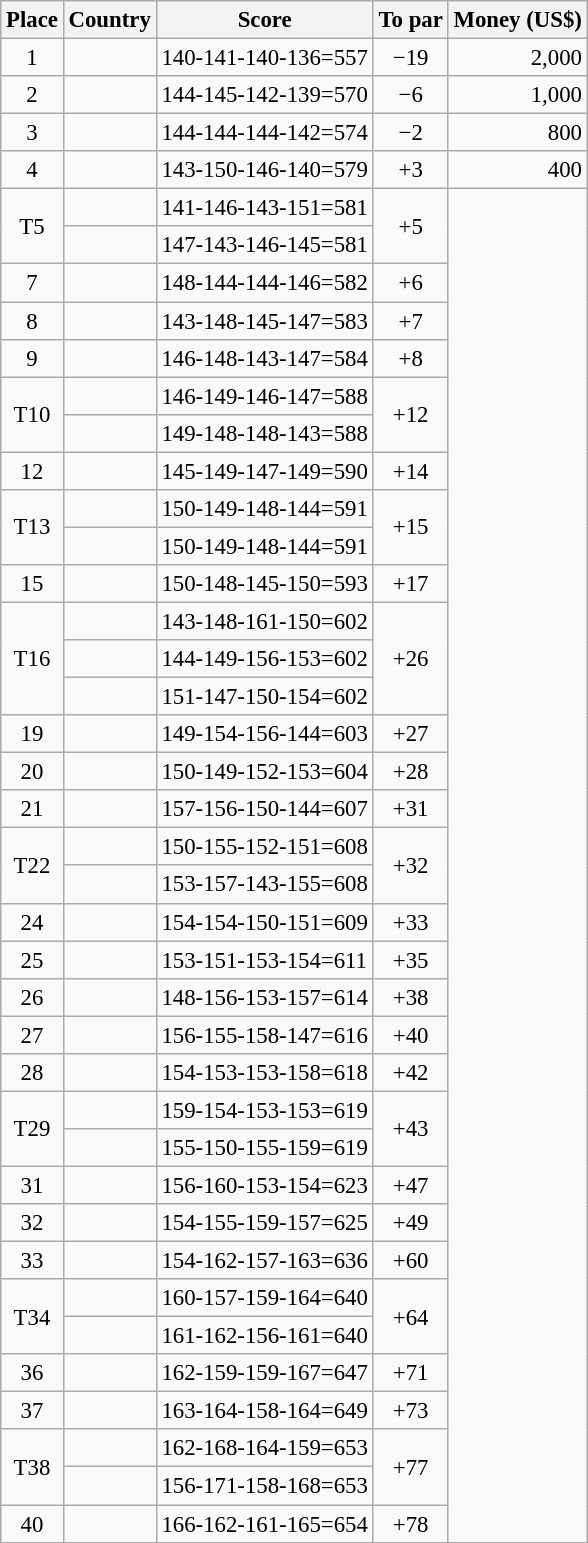<table class="wikitable" style="font-size:95%;">
<tr>
<th>Place</th>
<th>Country</th>
<th>Score</th>
<th>To par</th>
<th>Money (US$)</th>
</tr>
<tr>
<td align=center>1</td>
<td></td>
<td>140-141-140-136=557</td>
<td align=center>−19</td>
<td align=right>2,000</td>
</tr>
<tr>
<td align=center>2</td>
<td></td>
<td>144-145-142-139=570</td>
<td align=center>−6</td>
<td align=right>1,000</td>
</tr>
<tr>
<td align=center>3</td>
<td></td>
<td>144-144-144-142=574</td>
<td align=center>−2</td>
<td align=right>800</td>
</tr>
<tr>
<td align=center>4</td>
<td></td>
<td>143-150-146-140=579</td>
<td align=center>+3</td>
<td align=right>400</td>
</tr>
<tr>
<td rowspan=2 align=center>T5</td>
<td></td>
<td>141-146-143-151=581</td>
<td rowspan=2 align=center>+5</td>
<td rowspan=36></td>
</tr>
<tr>
<td></td>
<td>147-143-146-145=581</td>
</tr>
<tr>
<td align=center>7</td>
<td></td>
<td>148-144-144-146=582</td>
<td align=center>+6</td>
</tr>
<tr>
<td align=center>8</td>
<td></td>
<td>143-148-145-147=583</td>
<td align=center>+7</td>
</tr>
<tr>
<td align=center>9</td>
<td></td>
<td>146-148-143-147=584</td>
<td align=center>+8</td>
</tr>
<tr>
<td rowspan=2 align=center>T10</td>
<td></td>
<td>146-149-146-147=588</td>
<td rowspan=2 align=center>+12</td>
</tr>
<tr>
<td></td>
<td>149-148-148-143=588</td>
</tr>
<tr>
<td align=center>12</td>
<td></td>
<td>145-149-147-149=590</td>
<td align=center>+14</td>
</tr>
<tr>
<td rowspan=2 align=center>T13</td>
<td></td>
<td>150-149-148-144=591</td>
<td rowspan=2 align=center>+15</td>
</tr>
<tr>
<td></td>
<td>150-149-148-144=591</td>
</tr>
<tr>
<td align=center>15</td>
<td></td>
<td>150-148-145-150=593</td>
<td align=center>+17</td>
</tr>
<tr>
<td rowspan=3 align=center>T16</td>
<td></td>
<td>143-148-161-150=602</td>
<td rowspan=3 align=center>+26</td>
</tr>
<tr>
<td></td>
<td>144-149-156-153=602</td>
</tr>
<tr>
<td></td>
<td>151-147-150-154=602</td>
</tr>
<tr>
<td align=center>19</td>
<td></td>
<td>149-154-156-144=603</td>
<td align=center>+27</td>
</tr>
<tr>
<td align=center>20</td>
<td></td>
<td>150-149-152-153=604</td>
<td align=center>+28</td>
</tr>
<tr>
<td align=center>21</td>
<td></td>
<td>157-156-150-144=607</td>
<td align=center>+31</td>
</tr>
<tr>
<td rowspan=2 align=center>T22</td>
<td></td>
<td>150-155-152-151=608</td>
<td rowspan=2 align=center>+32</td>
</tr>
<tr>
<td></td>
<td>153-157-143-155=608</td>
</tr>
<tr>
<td align=center>24</td>
<td></td>
<td>154-154-150-151=609</td>
<td align=center>+33</td>
</tr>
<tr>
<td align=center>25</td>
<td></td>
<td>153-151-153-154=611</td>
<td align=center>+35</td>
</tr>
<tr>
<td align=center>26</td>
<td></td>
<td>148-156-153-157=614</td>
<td align=center>+38</td>
</tr>
<tr>
<td align=center>27</td>
<td></td>
<td>156-155-158-147=616</td>
<td align=center>+40</td>
</tr>
<tr>
<td align=center>28</td>
<td></td>
<td>154-153-153-158=618</td>
<td align=center>+42</td>
</tr>
<tr>
<td rowspan=2 align=center>T29</td>
<td></td>
<td>159-154-153-153=619</td>
<td rowspan=2 align=center>+43</td>
</tr>
<tr>
<td></td>
<td>155-150-155-159=619</td>
</tr>
<tr>
<td align=center>31</td>
<td></td>
<td>156-160-153-154=623</td>
<td align=center>+47</td>
</tr>
<tr>
<td align=center>32</td>
<td></td>
<td>154-155-159-157=625</td>
<td align=center>+49</td>
</tr>
<tr>
<td align=center>33</td>
<td></td>
<td>154-162-157-163=636</td>
<td align=center>+60</td>
</tr>
<tr>
<td rowspan=2 align=center>T34</td>
<td></td>
<td>160-157-159-164=640</td>
<td rowspan=2 align=center>+64</td>
</tr>
<tr>
<td></td>
<td>161-162-156-161=640</td>
</tr>
<tr>
<td align=center>36</td>
<td></td>
<td>162-159-159-167=647</td>
<td align=center>+71</td>
</tr>
<tr>
<td align=center>37</td>
<td></td>
<td>163-164-158-164=649</td>
<td align=center>+73</td>
</tr>
<tr>
<td rowspan=2 align=center>T38</td>
<td></td>
<td>162-168-164-159=653</td>
<td rowspan=2 align=center>+77</td>
</tr>
<tr>
<td></td>
<td>156-171-158-168=653</td>
</tr>
<tr>
<td align=center>40</td>
<td></td>
<td>166-162-161-165=654</td>
<td align=center>+78</td>
</tr>
</table>
